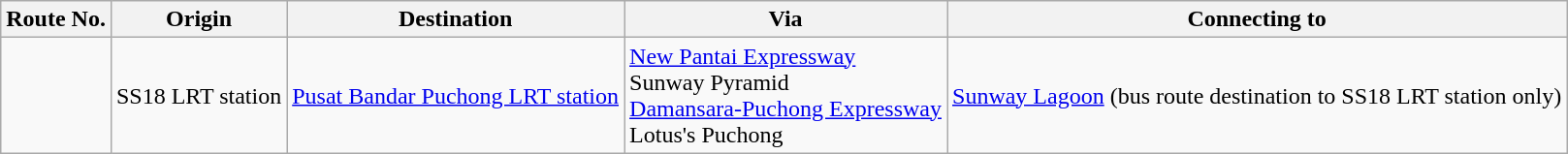<table class="wikitable">
<tr>
<th>Route No.</th>
<th>Origin</th>
<th>Destination</th>
<th>Via</th>
<th>Connecting to</th>
</tr>
<tr>
<td></td>
<td> SS18 LRT station</td>
<td> <a href='#'>Pusat Bandar Puchong LRT station</a></td>
<td><a href='#'>New Pantai Expressway</a><br>Sunway Pyramid<br><a href='#'>Damansara-Puchong Expressway</a><br>Lotus's Puchong</td>
<td>      <a href='#'>Sunway Lagoon</a> (bus route destination to  SS18 LRT station only)</td>
</tr>
</table>
